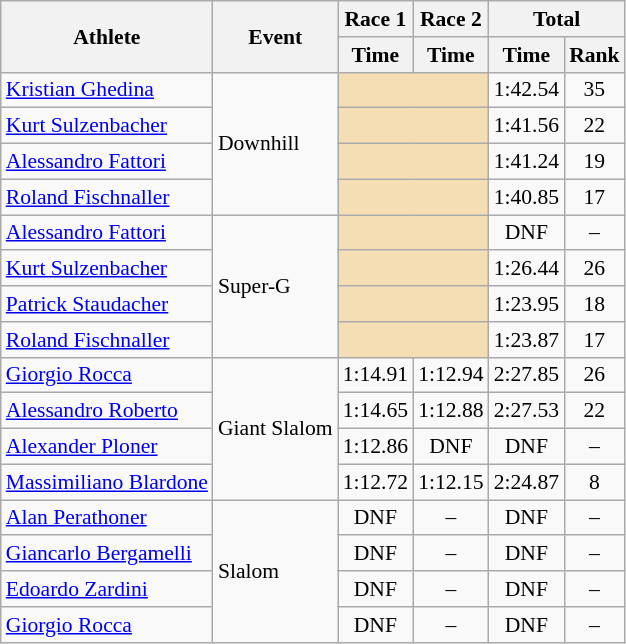<table class="wikitable" style="font-size:90%">
<tr>
<th rowspan="2">Athlete</th>
<th rowspan="2">Event</th>
<th>Race 1</th>
<th>Race 2</th>
<th colspan="2">Total</th>
</tr>
<tr>
<th>Time</th>
<th>Time</th>
<th>Time</th>
<th>Rank</th>
</tr>
<tr>
<td><a href='#'>Kristian Ghedina</a></td>
<td rowspan="4">Downhill</td>
<td colspan="2" bgcolor="wheat"></td>
<td align="center">1:42.54</td>
<td align="center">35</td>
</tr>
<tr>
<td><a href='#'>Kurt Sulzenbacher</a></td>
<td colspan="2" bgcolor="wheat"></td>
<td align="center">1:41.56</td>
<td align="center">22</td>
</tr>
<tr>
<td><a href='#'>Alessandro Fattori</a></td>
<td colspan="2" bgcolor="wheat"></td>
<td align="center">1:41.24</td>
<td align="center">19</td>
</tr>
<tr>
<td><a href='#'>Roland Fischnaller</a></td>
<td colspan="2" bgcolor="wheat"></td>
<td align="center">1:40.85</td>
<td align="center">17</td>
</tr>
<tr>
<td><a href='#'>Alessandro Fattori</a></td>
<td rowspan="4">Super-G</td>
<td colspan="2" bgcolor="wheat"></td>
<td align="center">DNF</td>
<td align="center">–</td>
</tr>
<tr>
<td><a href='#'>Kurt Sulzenbacher</a></td>
<td colspan="2" bgcolor="wheat"></td>
<td align="center">1:26.44</td>
<td align="center">26</td>
</tr>
<tr>
<td><a href='#'>Patrick Staudacher</a></td>
<td colspan="2" bgcolor="wheat"></td>
<td align="center">1:23.95</td>
<td align="center">18</td>
</tr>
<tr>
<td><a href='#'>Roland Fischnaller</a></td>
<td colspan="2" bgcolor="wheat"></td>
<td align="center">1:23.87</td>
<td align="center">17</td>
</tr>
<tr>
<td><a href='#'>Giorgio Rocca</a></td>
<td rowspan="4">Giant Slalom</td>
<td align="center">1:14.91</td>
<td align="center">1:12.94</td>
<td align="center">2:27.85</td>
<td align="center">26</td>
</tr>
<tr>
<td><a href='#'>Alessandro Roberto</a></td>
<td align="center">1:14.65</td>
<td align="center">1:12.88</td>
<td align="center">2:27.53</td>
<td align="center">22</td>
</tr>
<tr>
<td><a href='#'>Alexander Ploner</a></td>
<td align="center">1:12.86</td>
<td align="center">DNF</td>
<td align="center">DNF</td>
<td align="center">–</td>
</tr>
<tr>
<td><a href='#'>Massimiliano Blardone</a></td>
<td align="center">1:12.72</td>
<td align="center">1:12.15</td>
<td align="center">2:24.87</td>
<td align="center">8</td>
</tr>
<tr>
<td><a href='#'>Alan Perathoner</a></td>
<td rowspan="4">Slalom</td>
<td align="center">DNF</td>
<td align="center">–</td>
<td align="center">DNF</td>
<td align="center">–</td>
</tr>
<tr>
<td><a href='#'>Giancarlo Bergamelli</a></td>
<td align="center">DNF</td>
<td align="center">–</td>
<td align="center">DNF</td>
<td align="center">–</td>
</tr>
<tr>
<td><a href='#'>Edoardo Zardini</a></td>
<td align="center">DNF</td>
<td align="center">–</td>
<td align="center">DNF</td>
<td align="center">–</td>
</tr>
<tr>
<td><a href='#'>Giorgio Rocca</a></td>
<td align="center">DNF</td>
<td align="center">–</td>
<td align="center">DNF</td>
<td align="center">–</td>
</tr>
</table>
